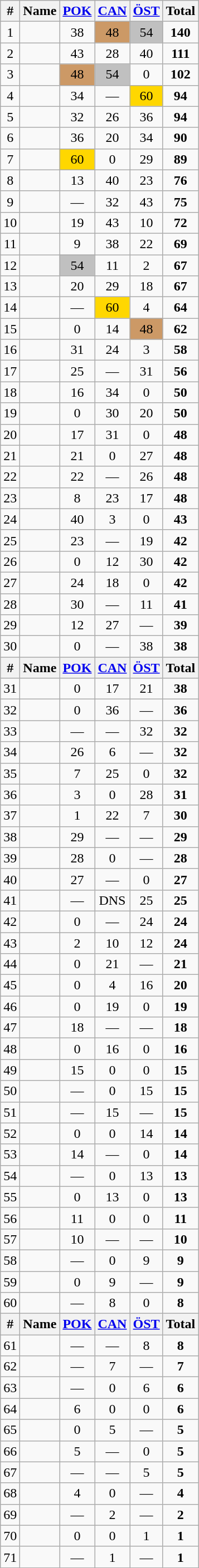<table class="wikitable sortable" style="text-align:center;">
<tr>
<th>#</th>
<th>Name</th>
<th><a href='#'>POK</a> <br> </th>
<th><a href='#'>CAN</a> <br> </th>
<th><a href='#'>ÖST</a> <br> </th>
<th><strong>Total</strong> </th>
</tr>
<tr>
<td>1</td>
<td align="left"></td>
<td>38</td>
<td bgcolor="CC9966">48</td>
<td bgcolor="silver">54</td>
<td><strong>140</strong></td>
</tr>
<tr>
<td>2</td>
<td align="left"></td>
<td>43</td>
<td>28</td>
<td>40</td>
<td><strong>111</strong></td>
</tr>
<tr>
<td>3</td>
<td align="left"></td>
<td bgcolor="CC9966">48</td>
<td bgcolor="silver">54</td>
<td>0</td>
<td><strong>102</strong></td>
</tr>
<tr>
<td>4</td>
<td align="left"></td>
<td>34</td>
<td>—</td>
<td bgcolor="gold">60</td>
<td><strong>94</strong></td>
</tr>
<tr>
<td>5</td>
<td align="left"></td>
<td>32</td>
<td>26</td>
<td>36</td>
<td><strong>94</strong></td>
</tr>
<tr>
<td>6</td>
<td align="left"></td>
<td>36</td>
<td>20</td>
<td>34</td>
<td><strong>90</strong></td>
</tr>
<tr>
<td>7</td>
<td align="left"></td>
<td bgcolor="gold">60</td>
<td>0</td>
<td>29</td>
<td><strong>89</strong></td>
</tr>
<tr>
<td>8</td>
<td align="left"></td>
<td>13</td>
<td>40</td>
<td>23</td>
<td><strong>76</strong></td>
</tr>
<tr>
<td>9</td>
<td align="left"></td>
<td>—</td>
<td>32</td>
<td>43</td>
<td><strong>75</strong></td>
</tr>
<tr>
<td>10</td>
<td align="left"></td>
<td>19</td>
<td>43</td>
<td>10</td>
<td><strong>72</strong></td>
</tr>
<tr>
<td>11</td>
<td align="left"></td>
<td>9</td>
<td>38</td>
<td>22</td>
<td><strong>69</strong></td>
</tr>
<tr>
<td>12</td>
<td align="left"></td>
<td bgcolor="silver">54</td>
<td>11</td>
<td>2</td>
<td><strong>67</strong></td>
</tr>
<tr>
<td>13</td>
<td align="left"></td>
<td>20</td>
<td>29</td>
<td>18</td>
<td><strong>67</strong></td>
</tr>
<tr>
<td>14</td>
<td align="left"></td>
<td>—</td>
<td bgcolor="gold">60</td>
<td>4</td>
<td><strong>64</strong></td>
</tr>
<tr>
<td>15</td>
<td align="left"></td>
<td>0</td>
<td>14</td>
<td bgcolor="CC9966">48</td>
<td><strong>62</strong></td>
</tr>
<tr>
<td>16</td>
<td align="left"></td>
<td>31</td>
<td>24</td>
<td>3</td>
<td><strong>58</strong></td>
</tr>
<tr>
<td>17</td>
<td align="left"></td>
<td>25</td>
<td>—</td>
<td>31</td>
<td><strong>56</strong></td>
</tr>
<tr>
<td>18</td>
<td align="left"></td>
<td>16</td>
<td>34</td>
<td>0</td>
<td><strong>50</strong></td>
</tr>
<tr>
<td>19</td>
<td align="left"></td>
<td>0</td>
<td>30</td>
<td>20</td>
<td><strong>50</strong></td>
</tr>
<tr>
<td>20</td>
<td align="left"></td>
<td>17</td>
<td>31</td>
<td>0</td>
<td><strong>48</strong></td>
</tr>
<tr>
<td>21</td>
<td align="left"></td>
<td>21</td>
<td>0</td>
<td>27</td>
<td><strong>48</strong></td>
</tr>
<tr>
<td>22</td>
<td align="left"></td>
<td>22</td>
<td>—</td>
<td>26</td>
<td><strong>48</strong></td>
</tr>
<tr>
<td>23</td>
<td align="left"></td>
<td>8</td>
<td>23</td>
<td>17</td>
<td><strong>48</strong></td>
</tr>
<tr>
<td>24</td>
<td align="left"></td>
<td>40</td>
<td>3</td>
<td>0</td>
<td><strong>43</strong></td>
</tr>
<tr>
<td>25</td>
<td align="left"></td>
<td>23</td>
<td>—</td>
<td>19</td>
<td><strong>42</strong></td>
</tr>
<tr>
<td>26</td>
<td align="left"></td>
<td>0</td>
<td>12</td>
<td>30</td>
<td><strong>42</strong></td>
</tr>
<tr>
<td>27</td>
<td align="left"></td>
<td>24</td>
<td>18</td>
<td>0</td>
<td><strong>42</strong></td>
</tr>
<tr>
<td>28</td>
<td align="left"></td>
<td>30</td>
<td>—</td>
<td>11</td>
<td><strong>41</strong></td>
</tr>
<tr>
<td>29</td>
<td align="left"></td>
<td>12</td>
<td>27</td>
<td>—</td>
<td><strong>39</strong></td>
</tr>
<tr>
<td>30</td>
<td align="left"></td>
<td>0</td>
<td>—</td>
<td>38</td>
<td><strong>38</strong></td>
</tr>
<tr>
<th>#</th>
<th>Name</th>
<th><a href='#'>POK</a> <br> </th>
<th><a href='#'>CAN</a> <br> </th>
<th><a href='#'>ÖST</a> <br> </th>
<th><strong>Total</strong></th>
</tr>
<tr>
<td>31</td>
<td align="left"></td>
<td>0</td>
<td>17</td>
<td>21</td>
<td><strong>38</strong></td>
</tr>
<tr>
<td>32</td>
<td align="left"></td>
<td>0</td>
<td>36</td>
<td>—</td>
<td><strong>36</strong></td>
</tr>
<tr>
<td>33</td>
<td align="left"></td>
<td>—</td>
<td>—</td>
<td>32</td>
<td><strong>32</strong></td>
</tr>
<tr>
<td>34</td>
<td align="left"></td>
<td>26</td>
<td>6</td>
<td>—</td>
<td><strong>32</strong></td>
</tr>
<tr>
<td>35</td>
<td align="left"></td>
<td>7</td>
<td>25</td>
<td>0</td>
<td><strong>32</strong></td>
</tr>
<tr>
<td>36</td>
<td align="left"></td>
<td>3</td>
<td>0</td>
<td>28</td>
<td><strong>31</strong></td>
</tr>
<tr>
<td>37</td>
<td align="left"></td>
<td>1</td>
<td>22</td>
<td>7</td>
<td><strong>30</strong></td>
</tr>
<tr>
<td>38</td>
<td align="left"></td>
<td>29</td>
<td>—</td>
<td>—</td>
<td><strong>29</strong></td>
</tr>
<tr>
<td>39</td>
<td align="left"></td>
<td>28</td>
<td>0</td>
<td>—</td>
<td><strong>28</strong></td>
</tr>
<tr>
<td>40</td>
<td align="left"></td>
<td>27</td>
<td>—</td>
<td>0</td>
<td><strong>27</strong></td>
</tr>
<tr>
<td>41</td>
<td align="left"></td>
<td>—</td>
<td>DNS</td>
<td>25</td>
<td><strong>25</strong></td>
</tr>
<tr>
<td>42</td>
<td align="left"></td>
<td>0</td>
<td>—</td>
<td>24</td>
<td><strong>24</strong></td>
</tr>
<tr>
<td>43</td>
<td align="left"></td>
<td>2</td>
<td>10</td>
<td>12</td>
<td><strong>24</strong></td>
</tr>
<tr>
<td>44</td>
<td align="left"></td>
<td>0</td>
<td>21</td>
<td>—</td>
<td><strong>21</strong></td>
</tr>
<tr>
<td>45</td>
<td align="left"></td>
<td>0</td>
<td>4</td>
<td>16</td>
<td><strong>20</strong></td>
</tr>
<tr>
<td>46</td>
<td align="left"></td>
<td>0</td>
<td>19</td>
<td>0</td>
<td><strong>19</strong></td>
</tr>
<tr>
<td>47</td>
<td align="left"></td>
<td>18</td>
<td>—</td>
<td>—</td>
<td><strong>18</strong></td>
</tr>
<tr>
<td>48</td>
<td align="left"></td>
<td>0</td>
<td>16</td>
<td>0</td>
<td><strong>16</strong></td>
</tr>
<tr>
<td>49</td>
<td align="left"></td>
<td>15</td>
<td>0</td>
<td>0</td>
<td><strong>15</strong></td>
</tr>
<tr>
<td>50</td>
<td align="left"></td>
<td>—</td>
<td>0</td>
<td>15</td>
<td><strong>15</strong></td>
</tr>
<tr>
<td>51</td>
<td align="left"></td>
<td>—</td>
<td>15</td>
<td>—</td>
<td><strong>15</strong></td>
</tr>
<tr>
<td>52</td>
<td align="left"></td>
<td>0</td>
<td>0</td>
<td>14</td>
<td><strong>14</strong></td>
</tr>
<tr>
<td>53</td>
<td align="left"></td>
<td>14</td>
<td>—</td>
<td>0</td>
<td><strong>14</strong></td>
</tr>
<tr>
<td>54</td>
<td align="left"></td>
<td>—</td>
<td>0</td>
<td>13</td>
<td><strong>13</strong></td>
</tr>
<tr>
<td>55</td>
<td align="left"></td>
<td>0</td>
<td>13</td>
<td>0</td>
<td><strong>13</strong></td>
</tr>
<tr>
<td>56</td>
<td align="left"></td>
<td>11</td>
<td>0</td>
<td>0</td>
<td><strong>11</strong></td>
</tr>
<tr>
<td>57</td>
<td align="left"></td>
<td>10</td>
<td>—</td>
<td>—</td>
<td><strong>10</strong></td>
</tr>
<tr>
<td>58</td>
<td align="left"></td>
<td>—</td>
<td>0</td>
<td>9</td>
<td><strong>9</strong></td>
</tr>
<tr>
<td>59</td>
<td align="left"></td>
<td>0</td>
<td>9</td>
<td>—</td>
<td><strong>9</strong></td>
</tr>
<tr>
<td>60</td>
<td align="left"></td>
<td>—</td>
<td>8</td>
<td>0</td>
<td><strong>8</strong></td>
</tr>
<tr>
<th>#</th>
<th>Name</th>
<th><a href='#'>POK</a> <br> </th>
<th><a href='#'>CAN</a> <br> </th>
<th><a href='#'>ÖST</a> <br> </th>
<th><strong>Total</strong></th>
</tr>
<tr>
<td>61</td>
<td align="left"></td>
<td>—</td>
<td>—</td>
<td>8</td>
<td><strong>8</strong></td>
</tr>
<tr>
<td>62</td>
<td align="left"></td>
<td>—</td>
<td>7</td>
<td>—</td>
<td><strong>7</strong></td>
</tr>
<tr>
<td>63</td>
<td align="left"></td>
<td>—</td>
<td>0</td>
<td>6</td>
<td><strong>6</strong></td>
</tr>
<tr>
<td>64</td>
<td align="left"></td>
<td>6</td>
<td>0</td>
<td>0</td>
<td><strong>6</strong></td>
</tr>
<tr>
<td>65</td>
<td align="left"></td>
<td>0</td>
<td>5</td>
<td>—</td>
<td><strong>5</strong></td>
</tr>
<tr>
<td>66</td>
<td align="left"></td>
<td>5</td>
<td>—</td>
<td>0</td>
<td><strong>5</strong></td>
</tr>
<tr>
<td>67</td>
<td align="left"></td>
<td>—</td>
<td>—</td>
<td>5</td>
<td><strong>5</strong></td>
</tr>
<tr>
<td>68</td>
<td align="left"></td>
<td>4</td>
<td>0</td>
<td>—</td>
<td><strong>4</strong></td>
</tr>
<tr>
<td>69</td>
<td align="left"></td>
<td>—</td>
<td>2</td>
<td>—</td>
<td><strong>2</strong></td>
</tr>
<tr>
<td>70</td>
<td align="left"></td>
<td>0</td>
<td>0</td>
<td>1</td>
<td><strong>1</strong></td>
</tr>
<tr>
<td>71</td>
<td align="left"></td>
<td>—</td>
<td>1</td>
<td>—</td>
<td><strong>1</strong></td>
</tr>
</table>
